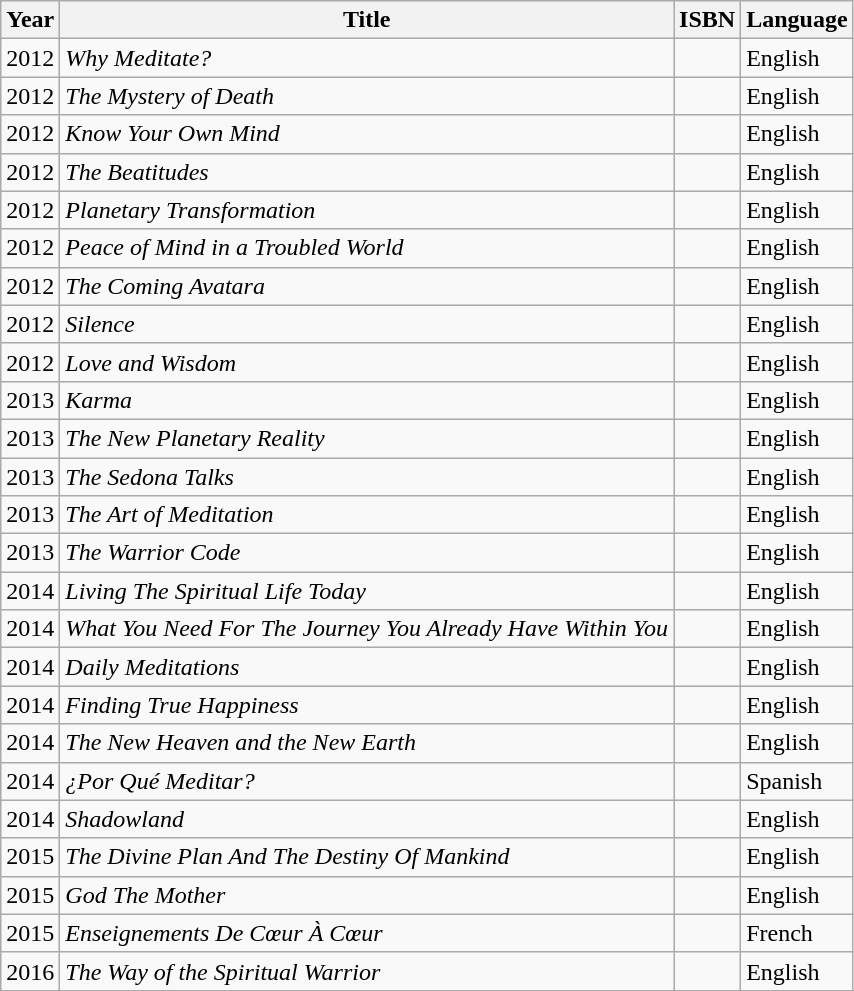<table class="wikitable sortable">
<tr>
<th>Year</th>
<th>Title</th>
<th>ISBN</th>
<th>Language</th>
</tr>
<tr>
<td>2012</td>
<td><em>Why Meditate?</em></td>
<td></td>
<td>English</td>
</tr>
<tr>
<td>2012</td>
<td><em>The Mystery of Death</em></td>
<td></td>
<td>English</td>
</tr>
<tr>
<td>2012</td>
<td><em>Know Your Own Mind</em></td>
<td></td>
<td>English</td>
</tr>
<tr>
<td>2012</td>
<td><em>The Beatitudes</em></td>
<td></td>
<td>English</td>
</tr>
<tr>
<td>2012</td>
<td><em>Planetary Transformation</em></td>
<td></td>
<td>English</td>
</tr>
<tr>
<td>2012</td>
<td><em>Peace of Mind in a Troubled World</em></td>
<td></td>
<td>English</td>
</tr>
<tr>
<td>2012</td>
<td><em>The Coming Avatara</em></td>
<td></td>
<td>English</td>
</tr>
<tr>
<td>2012</td>
<td><em>Silence</em></td>
<td></td>
<td>English</td>
</tr>
<tr>
<td>2012</td>
<td><em>Love and Wisdom</em></td>
<td></td>
<td>English</td>
</tr>
<tr>
<td>2013</td>
<td><em>Karma</em></td>
<td></td>
<td>English</td>
</tr>
<tr>
<td>2013</td>
<td><em>The New Planetary Reality</em></td>
<td></td>
<td>English</td>
</tr>
<tr>
<td>2013</td>
<td><em>The Sedona Talks</em></td>
<td></td>
<td>English</td>
</tr>
<tr>
<td>2013</td>
<td><em>The Art of Meditation</em></td>
<td></td>
<td>English</td>
</tr>
<tr>
<td>2013</td>
<td><em>The Warrior Code</em></td>
<td></td>
<td>English</td>
</tr>
<tr>
<td>2014</td>
<td><em>Living The Spiritual Life Today</em></td>
<td></td>
<td>English</td>
</tr>
<tr>
<td>2014</td>
<td><em>What You Need For The Journey You Already Have Within You</em></td>
<td></td>
<td>English</td>
</tr>
<tr>
<td>2014</td>
<td><em>Daily Meditations</em></td>
<td></td>
<td>English</td>
</tr>
<tr>
<td>2014</td>
<td><em>Finding True Happiness</em></td>
<td></td>
<td>English</td>
</tr>
<tr>
<td>2014</td>
<td><em>The New Heaven and the New Earth</em></td>
<td></td>
<td>English</td>
</tr>
<tr>
<td>2014</td>
<td><em>¿Por Qué Meditar?</em></td>
<td></td>
<td>Spanish</td>
</tr>
<tr>
<td>2014</td>
<td><em>Shadowland</em></td>
<td></td>
<td>English</td>
</tr>
<tr>
<td>2015</td>
<td><em>The Divine Plan And The Destiny Of Mankind</em></td>
<td></td>
<td>English</td>
</tr>
<tr>
<td>2015</td>
<td><em>God The Mother</em></td>
<td></td>
<td>English</td>
</tr>
<tr>
<td>2015</td>
<td><em>Enseignements De Cœur À Cœur</em></td>
<td></td>
<td>French</td>
</tr>
<tr>
<td>2016</td>
<td><em>The Way of the Spiritual Warrior</em></td>
<td></td>
<td>English</td>
</tr>
<tr>
</tr>
</table>
